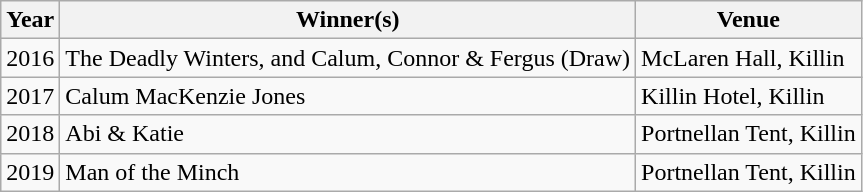<table class="wikitable">
<tr>
<th>Year</th>
<th>Winner(s)</th>
<th>Venue</th>
</tr>
<tr>
<td>2016</td>
<td>The Deadly Winters, and Calum, Connor & Fergus (Draw)</td>
<td>McLaren Hall, Killin</td>
</tr>
<tr>
<td>2017</td>
<td>Calum MacKenzie Jones</td>
<td>Killin Hotel, Killin</td>
</tr>
<tr>
<td>2018</td>
<td>Abi & Katie</td>
<td>Portnellan Tent, Killin</td>
</tr>
<tr>
<td>2019</td>
<td>Man of the Minch</td>
<td>Portnellan Tent, Killin</td>
</tr>
</table>
